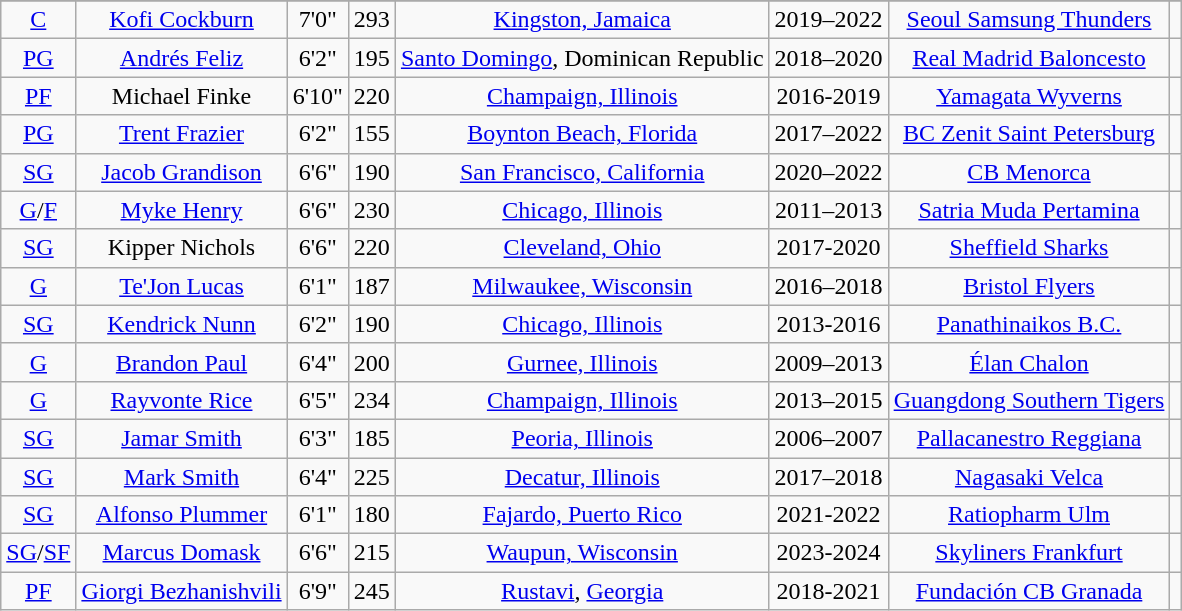<table class="wikitable sortable" style="text-align:center">
<tr>
</tr>
<tr>
<td><a href='#'>C</a></td>
<td><a href='#'>Kofi Cockburn</a></td>
<td>7'0"</td>
<td>293</td>
<td><a href='#'>Kingston, Jamaica</a></td>
<td>2019–2022</td>
<td><a href='#'>Seoul Samsung Thunders</a></td>
<td></td>
</tr>
<tr>
<td><a href='#'>PG</a></td>
<td><a href='#'>Andrés Feliz</a></td>
<td>6'2"</td>
<td>195</td>
<td><a href='#'>Santo Domingo</a>, Dominican Republic</td>
<td>2018–2020</td>
<td><a href='#'>Real Madrid Baloncesto</a></td>
<td></td>
</tr>
<tr>
<td><a href='#'>PF</a></td>
<td>Michael Finke</td>
<td>6'10"</td>
<td>220</td>
<td><a href='#'>Champaign, Illinois</a></td>
<td>2016-2019</td>
<td><a href='#'>Yamagata Wyverns</a></td>
<td></td>
</tr>
<tr>
<td><a href='#'>PG</a></td>
<td><a href='#'>Trent Frazier</a></td>
<td>6'2"</td>
<td>155</td>
<td><a href='#'>Boynton Beach, Florida</a></td>
<td>2017–2022</td>
<td><a href='#'>BC Zenit Saint Petersburg</a></td>
<td></td>
</tr>
<tr>
<td><a href='#'>SG</a></td>
<td><a href='#'>Jacob Grandison</a></td>
<td>6'6"</td>
<td>190</td>
<td><a href='#'>San Francisco, California</a></td>
<td>2020–2022</td>
<td><a href='#'>CB Menorca</a></td>
<td></td>
</tr>
<tr>
<td><a href='#'>G</a>/<a href='#'>F</a></td>
<td><a href='#'>Myke Henry</a></td>
<td>6'6"</td>
<td>230</td>
<td><a href='#'>Chicago, Illinois</a></td>
<td>2011–2013</td>
<td><a href='#'>Satria Muda Pertamina</a></td>
<td></td>
</tr>
<tr>
<td><a href='#'>SG</a></td>
<td>Kipper Nichols</td>
<td>6'6"</td>
<td>220</td>
<td><a href='#'>Cleveland, Ohio</a></td>
<td>2017-2020</td>
<td><a href='#'>Sheffield Sharks</a></td>
<td></td>
</tr>
<tr>
<td><a href='#'>G</a></td>
<td><a href='#'>Te'Jon Lucas</a></td>
<td>6'1"</td>
<td>187</td>
<td><a href='#'>Milwaukee, Wisconsin</a></td>
<td>2016–2018</td>
<td><a href='#'>Bristol Flyers</a></td>
<td></td>
</tr>
<tr>
<td><a href='#'>SG</a></td>
<td><a href='#'>Kendrick Nunn</a></td>
<td>6'2"</td>
<td>190</td>
<td><a href='#'>Chicago, Illinois</a></td>
<td>2013-2016</td>
<td><a href='#'>Panathinaikos B.C.</a></td>
<td></td>
</tr>
<tr>
<td><a href='#'>G</a></td>
<td><a href='#'>Brandon Paul</a></td>
<td>6'4"</td>
<td>200</td>
<td><a href='#'>Gurnee, Illinois</a></td>
<td>2009–2013</td>
<td><a href='#'>Élan Chalon</a></td>
<td></td>
</tr>
<tr>
<td><a href='#'>G</a></td>
<td><a href='#'>Rayvonte Rice</a></td>
<td>6'5"</td>
<td>234</td>
<td><a href='#'>Champaign, Illinois</a></td>
<td>2013–2015</td>
<td><a href='#'>Guangdong Southern Tigers</a></td>
<td></td>
</tr>
<tr>
<td><a href='#'>SG</a></td>
<td><a href='#'>Jamar Smith</a></td>
<td>6'3"</td>
<td>185</td>
<td><a href='#'>Peoria, Illinois</a></td>
<td>2006–2007</td>
<td><a href='#'>Pallacanestro Reggiana</a></td>
<td></td>
</tr>
<tr>
<td><a href='#'>SG</a></td>
<td><a href='#'>Mark Smith</a></td>
<td>6'4"</td>
<td>225</td>
<td><a href='#'>Decatur, Illinois</a></td>
<td>2017–2018</td>
<td><a href='#'>Nagasaki Velca</a></td>
<td></td>
</tr>
<tr>
<td><a href='#'>SG</a></td>
<td><a href='#'>Alfonso Plummer</a></td>
<td>6'1"</td>
<td>180</td>
<td><a href='#'>Fajardo, Puerto Rico</a></td>
<td>2021-2022</td>
<td><a href='#'>Ratiopharm Ulm</a></td>
<td></td>
</tr>
<tr>
<td><a href='#'>SG</a>/<a href='#'>SF</a></td>
<td><a href='#'>Marcus Domask</a></td>
<td>6'6"</td>
<td>215</td>
<td><a href='#'>Waupun, Wisconsin</a></td>
<td>2023-2024</td>
<td><a href='#'>Skyliners Frankfurt</a></td>
<td></td>
</tr>
<tr>
<td><a href='#'>PF</a></td>
<td><a href='#'>Giorgi Bezhanishvili</a></td>
<td>6'9"</td>
<td>245</td>
<td><a href='#'>Rustavi</a>, <a href='#'>Georgia</a></td>
<td>2018-2021</td>
<td><a href='#'>Fundación CB Granada</a></td>
<td></td>
</tr>
</table>
